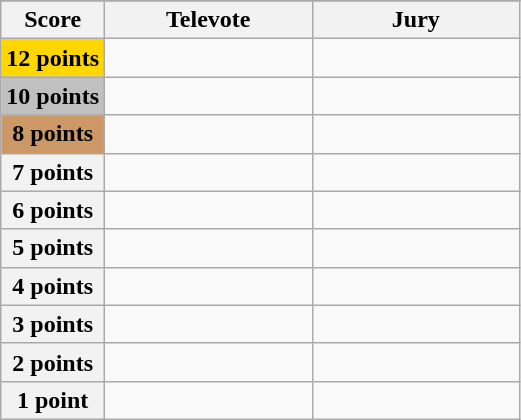<table class="wikitable">
<tr>
</tr>
<tr>
<th scope="col" width="20%">Score</th>
<th scope="col" width="40%">Televote</th>
<th scope="col" width="40%">Jury</th>
</tr>
<tr>
<th scope="row" style="background:gold">12 points</th>
<td></td>
<td></td>
</tr>
<tr>
<th scope="row" style="background:silver">10 points</th>
<td></td>
<td></td>
</tr>
<tr>
<th scope="row" style="background:#CC9966">8 points</th>
<td></td>
<td></td>
</tr>
<tr>
<th scope="row">7 points</th>
<td></td>
<td></td>
</tr>
<tr>
<th scope="row">6 points</th>
<td></td>
<td></td>
</tr>
<tr>
<th scope="row">5 points</th>
<td></td>
<td></td>
</tr>
<tr>
<th scope="row">4 points</th>
<td></td>
<td></td>
</tr>
<tr>
<th scope="row">3 points</th>
<td></td>
<td></td>
</tr>
<tr>
<th scope="row">2 points</th>
<td></td>
<td></td>
</tr>
<tr>
<th scope="row">1 point</th>
<td></td>
<td></td>
</tr>
</table>
